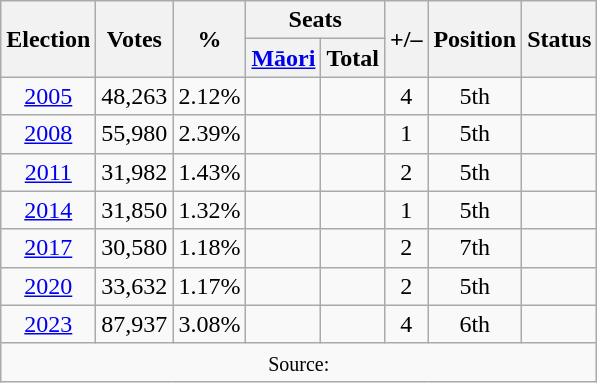<table class=wikitable style="text-align: center;">
<tr>
<th rowspan=2>Election</th>
<th rowspan=2>Votes</th>
<th rowspan=2>%</th>
<th colspan=2>Seats</th>
<th rowspan=2>+/–</th>
<th rowspan=2>Position</th>
<th rowspan=2>Status</th>
</tr>
<tr>
<th><a href='#'>Māori</a></th>
<th>Total</th>
</tr>
<tr>
<td><a href='#'>2005</a></td>
<td>48,263</td>
<td>2.12%</td>
<td></td>
<td></td>
<td> 4</td>
<td> 5th</td>
<td></td>
</tr>
<tr>
<td><a href='#'>2008</a></td>
<td>55,980</td>
<td>2.39%</td>
<td></td>
<td></td>
<td> 1</td>
<td> 5th</td>
<td></td>
</tr>
<tr>
<td><a href='#'>2011</a></td>
<td>31,982</td>
<td>1.43%</td>
<td></td>
<td></td>
<td> 2</td>
<td> 5th</td>
<td></td>
</tr>
<tr>
<td><a href='#'>2014</a></td>
<td>31,850</td>
<td>1.32%</td>
<td></td>
<td></td>
<td> 1</td>
<td> 5th</td>
<td></td>
</tr>
<tr>
<td><a href='#'>2017</a></td>
<td>30,580</td>
<td>1.18%</td>
<td></td>
<td></td>
<td> 2</td>
<td> 7th</td>
<td></td>
</tr>
<tr>
<td><a href='#'>2020</a></td>
<td>33,632</td>
<td>1.17%</td>
<td></td>
<td></td>
<td> 2</td>
<td> 5th</td>
<td></td>
</tr>
<tr>
<td><a href='#'>2023</a></td>
<td>87,937</td>
<td>3.08%</td>
<td></td>
<td></td>
<td> 4</td>
<td> 6th</td>
<td></td>
</tr>
<tr>
<td colspan=9><small>Source: </small></td>
</tr>
</table>
